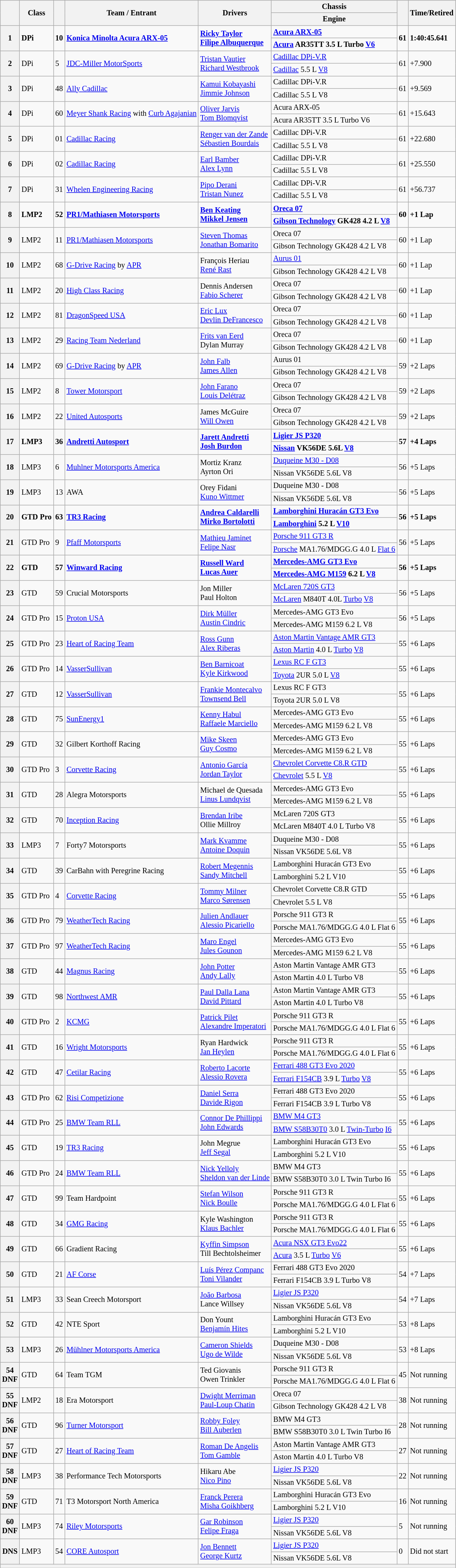<table class="wikitable sortable" style="font-size: 85%;">
<tr>
<th rowspan="2"></th>
<th rowspan="2">Class</th>
<th rowspan="2" class="unsortable"></th>
<th rowspan="2" class="unsortable">Team / Entrant</th>
<th rowspan="2" class="unsortable">Drivers</th>
<th scope="col" class="unsortable">Chassis</th>
<th rowspan="2" class="unsortable"></th>
<th rowspan="2" class="unsortable">Time/Retired</th>
</tr>
<tr>
<th>Engine</th>
</tr>
<tr style="font-weight:bold">
<th rowspan="2">1</th>
<td rowspan="2">DPi</td>
<td rowspan="2">10</td>
<td rowspan="2"><a href='#'>Konica Minolta Acura ARX-05</a></td>
<td rowspan="2"> <a href='#'>Ricky Taylor</a><br> <a href='#'>Filipe Albuquerque</a></td>
<td><a href='#'>Acura ARX-05</a></td>
<td rowspan="2">61</td>
<td rowspan="2"><strong>1:40:45.641</strong></td>
</tr>
<tr>
<td><strong><a href='#'>Acura</a> AR35TT 3.5 L Turbo <a href='#'>V6</a></strong></td>
</tr>
<tr>
<th rowspan="2">2</th>
<td rowspan="2">DPi</td>
<td rowspan="2">5</td>
<td rowspan="2"><a href='#'>JDC-Miller MotorSports</a></td>
<td rowspan="2"> <a href='#'>Tristan Vautier</a><br> <a href='#'>Richard Westbrook</a></td>
<td><a href='#'>Cadillac DPi-V.R</a></td>
<td rowspan="2">61</td>
<td rowspan="2">+7.900</td>
</tr>
<tr>
<td><a href='#'>Cadillac</a> 5.5 L <a href='#'>V8</a></td>
</tr>
<tr>
<th rowspan="2">3</th>
<td rowspan="2">DPi</td>
<td rowspan="2">48</td>
<td rowspan="2"><a href='#'>Ally Cadillac</a></td>
<td rowspan="2"> <a href='#'>Kamui Kobayashi</a><br> <a href='#'>Jimmie Johnson</a></td>
<td>Cadillac DPi-V.R</td>
<td rowspan="2">61</td>
<td rowspan="2">+9.569</td>
</tr>
<tr>
<td>Cadillac 5.5 L V8</td>
</tr>
<tr>
<th rowspan="2">4</th>
<td rowspan="2">DPi</td>
<td rowspan="2">60</td>
<td rowspan="2"><a href='#'>Meyer Shank Racing</a> with <a href='#'>Curb Agajanian</a></td>
<td rowspan="2"> <a href='#'>Oliver Jarvis</a><br> <a href='#'>Tom Blomqvist</a></td>
<td>Acura ARX-05</td>
<td rowspan="2">61</td>
<td rowspan="2">+15.643</td>
</tr>
<tr>
<td>Acura AR35TT 3.5 L Turbo V6</td>
</tr>
<tr>
<th rowspan="2">5</th>
<td rowspan="2">DPi</td>
<td rowspan="2">01</td>
<td rowspan="2"><a href='#'>Cadillac Racing</a></td>
<td rowspan="2"> <a href='#'>Renger van der Zande</a><br> <a href='#'>Sébastien Bourdais</a></td>
<td>Cadillac DPi-V.R</td>
<td rowspan="2">61</td>
<td rowspan="2">+22.680</td>
</tr>
<tr>
<td>Cadillac 5.5 L V8</td>
</tr>
<tr>
<th rowspan="2">6</th>
<td rowspan="2">DPi</td>
<td rowspan="2">02</td>
<td rowspan="2"><a href='#'>Cadillac Racing</a></td>
<td rowspan="2"> <a href='#'>Earl Bamber</a><br> <a href='#'>Alex Lynn</a></td>
<td>Cadillac DPi-V.R</td>
<td rowspan="2">61</td>
<td rowspan="2">+25.550</td>
</tr>
<tr>
<td>Cadillac 5.5 L V8</td>
</tr>
<tr>
<th rowspan="2">7</th>
<td rowspan="2">DPi</td>
<td rowspan="2">31</td>
<td rowspan="2"><a href='#'>Whelen Engineering Racing</a></td>
<td rowspan="2"> <a href='#'>Pipo Derani</a><br> <a href='#'>Tristan Nunez</a></td>
<td>Cadillac DPi-V.R</td>
<td rowspan="2">61</td>
<td rowspan="2">+56.737</td>
</tr>
<tr>
<td>Cadillac 5.5 L V8</td>
</tr>
<tr style="font-weight:bold">
<th rowspan="2">8</th>
<td rowspan="2">LMP2</td>
<td rowspan="2">52</td>
<td rowspan="2"><a href='#'>PR1/Mathiasen Motorsports</a></td>
<td rowspan="2"> <a href='#'>Ben Keating</a><br> <a href='#'>Mikkel Jensen</a></td>
<td><a href='#'>Oreca 07</a></td>
<td rowspan="2">60</td>
<td rowspan="2">+1 Lap</td>
</tr>
<tr style="font-weight:bold">
<td><a href='#'>Gibson Technology</a> GK428 4.2 L <a href='#'>V8</a></td>
</tr>
<tr>
<th rowspan="2">9</th>
<td rowspan="2">LMP2</td>
<td rowspan="2">11</td>
<td rowspan="2"><a href='#'>PR1/Mathiasen Motorsports</a></td>
<td rowspan="2"> <a href='#'>Steven Thomas</a><br> <a href='#'>Jonathan Bomarito</a></td>
<td>Oreca 07</td>
<td rowspan="2">60</td>
<td rowspan="2">+1 Lap</td>
</tr>
<tr>
<td>Gibson Technology GK428 4.2 L V8</td>
</tr>
<tr>
<th rowspan="2">10</th>
<td rowspan="2">LMP2</td>
<td rowspan="2">68</td>
<td rowspan="2"><a href='#'>G-Drive Racing</a> by <a href='#'>APR</a></td>
<td rowspan="2"> François Heriau<br> <a href='#'>René Rast</a></td>
<td><a href='#'>Aurus 01</a></td>
<td rowspan="2">60</td>
<td rowspan="2">+1 Lap</td>
</tr>
<tr>
<td>Gibson Technology GK428 4.2 L V8</td>
</tr>
<tr>
<th rowspan="2">11</th>
<td rowspan="2">LMP2</td>
<td rowspan="2">20</td>
<td rowspan="2"><a href='#'>High Class Racing</a></td>
<td rowspan="2"> Dennis Andersen<br> <a href='#'>Fabio Scherer</a></td>
<td>Oreca 07</td>
<td rowspan="2">60</td>
<td rowspan="2">+1 Lap</td>
</tr>
<tr>
<td>Gibson Technology GK428 4.2 L V8</td>
</tr>
<tr>
<th rowspan="2">12</th>
<td rowspan="2">LMP2</td>
<td rowspan="2">81</td>
<td rowspan="2"><a href='#'>DragonSpeed USA</a></td>
<td rowspan="2"> <a href='#'>Eric Lux</a><br> <a href='#'>Devlin DeFrancesco</a></td>
<td>Oreca 07</td>
<td rowspan="2">60</td>
<td rowspan="2">+1 Lap</td>
</tr>
<tr>
<td>Gibson Technology GK428 4.2 L V8</td>
</tr>
<tr>
<th rowspan="2">13</th>
<td rowspan="2">LMP2</td>
<td rowspan="2">29</td>
<td rowspan="2"><a href='#'>Racing Team Nederland</a></td>
<td rowspan="2"> <a href='#'>Frits van Eerd</a><br> Dylan Murray</td>
<td>Oreca 07</td>
<td rowspan="2">60</td>
<td rowspan="2">+1 Lap</td>
</tr>
<tr>
<td>Gibson Technology GK428 4.2 L V8</td>
</tr>
<tr>
<th rowspan="2">14</th>
<td rowspan="2">LMP2</td>
<td rowspan="2">69</td>
<td rowspan="2"><a href='#'>G-Drive Racing</a> by <a href='#'>APR</a></td>
<td rowspan="2"> <a href='#'>John Falb</a><br> <a href='#'>James Allen</a></td>
<td>Aurus 01</td>
<td rowspan="2">59</td>
<td rowspan="2">+2 Laps</td>
</tr>
<tr>
<td>Gibson Technology GK428 4.2 L V8</td>
</tr>
<tr>
<th rowspan="2">15</th>
<td rowspan="2">LMP2</td>
<td rowspan="2">8</td>
<td rowspan="2"><a href='#'>Tower Motorsport</a></td>
<td rowspan="2"> <a href='#'>John Farano</a><br> <a href='#'>Louis Delétraz</a></td>
<td>Oreca 07</td>
<td rowspan="2">59</td>
<td rowspan="2">+2 Laps</td>
</tr>
<tr>
<td>Gibson Technology GK428 4.2 L V8</td>
</tr>
<tr>
<th rowspan="2">16</th>
<td rowspan="2">LMP2</td>
<td rowspan="2">22</td>
<td rowspan="2"><a href='#'>United Autosports</a></td>
<td rowspan="2"> James McGuire<br> <a href='#'>Will Owen</a></td>
<td>Oreca 07</td>
<td rowspan="2">59</td>
<td rowspan="2">+2 Laps</td>
</tr>
<tr>
<td>Gibson Technology GK428 4.2 L V8</td>
</tr>
<tr style="font-weight:bold">
<th rowspan="2">17</th>
<td rowspan="2">LMP3</td>
<td rowspan="2">36</td>
<td rowspan="2"><a href='#'>Andretti Autosport</a></td>
<td rowspan="2"> <a href='#'>Jarett Andretti</a><br> <a href='#'>Josh Burdon</a></td>
<td><a href='#'>Ligier JS P320</a></td>
<td rowspan="2">57</td>
<td rowspan="2">+4 Laps</td>
</tr>
<tr style="font-weight:bold">
<td><a href='#'>Nissan</a> VK56DE 5.6L <a href='#'>V8</a></td>
</tr>
<tr>
<th rowspan="2">18</th>
<td rowspan="2">LMP3</td>
<td rowspan="2">6</td>
<td rowspan="2"><a href='#'>Muhlner Motorsports America</a></td>
<td rowspan="2"> Mortiz Kranz<br> Ayrton Ori</td>
<td><a href='#'>Duqueine M30 - D08</a></td>
<td rowspan="2">56</td>
<td rowspan="2">+5 Laps</td>
</tr>
<tr>
<td>Nissan VK56DE 5.6L V8</td>
</tr>
<tr>
<th rowspan="2">19</th>
<td rowspan="2">LMP3</td>
<td rowspan="2">13</td>
<td rowspan="2">AWA</td>
<td rowspan="2"> Orey Fidani<br> <a href='#'>Kuno Wittmer</a></td>
<td>Duqueine M30 - D08</td>
<td rowspan="2">56</td>
<td rowspan="2">+5 Laps</td>
</tr>
<tr>
<td>Nissan VK56DE 5.6L V8</td>
</tr>
<tr style="font-weight:bold">
<th rowspan="2">20</th>
<td rowspan="2">GTD Pro</td>
<td rowspan="2">63</td>
<td rowspan="2"><a href='#'>TR3 Racing</a></td>
<td rowspan="2"> <a href='#'>Andrea Caldarelli</a><br> <a href='#'>Mirko Bortolotti</a></td>
<td><a href='#'>Lamborghini Huracán GT3 Evo</a></td>
<td rowspan="2">56</td>
<td rowspan="2">+5 Laps</td>
</tr>
<tr style="font-weight:bold">
<td><a href='#'>Lamborghini</a> 5.2 L <a href='#'>V10</a></td>
</tr>
<tr>
<th rowspan="2">21</th>
<td rowspan="2">GTD Pro</td>
<td rowspan="2">9</td>
<td rowspan="2"><a href='#'>Pfaff Motorsports</a></td>
<td rowspan="2"> <a href='#'>Mathieu Jaminet</a><br> <a href='#'>Felipe Nasr</a></td>
<td><a href='#'>Porsche 911 GT3 R</a></td>
<td rowspan="2">56</td>
<td rowspan="2">+5 Laps</td>
</tr>
<tr>
<td><a href='#'>Porsche</a> MA1.76/MDGG.G 4.0 L <a href='#'>Flat 6</a></td>
</tr>
<tr style="font-weight:bold">
<th rowspan="2">22</th>
<td rowspan="2">GTD</td>
<td rowspan="2">57</td>
<td rowspan="2"><a href='#'>Winward Racing</a></td>
<td rowspan="2"> <a href='#'>Russell Ward</a><br> <a href='#'>Lucas Auer</a></td>
<td><a href='#'>Mercedes-AMG GT3 Evo</a></td>
<td rowspan="2">56</td>
<td rowspan="2">+5 Laps</td>
</tr>
<tr style="font-weight:bold">
<td><a href='#'>Mercedes-AMG M159</a> 6.2 L <a href='#'>V8</a></td>
</tr>
<tr>
<th rowspan="2">23</th>
<td rowspan="2">GTD</td>
<td rowspan="2">59</td>
<td rowspan="2">Crucial Motorsports</td>
<td rowspan="2"> Jon Miller<br> Paul Holton</td>
<td><a href='#'>McLaren 720S GT3</a></td>
<td rowspan="2">56</td>
<td rowspan="2">+5 Laps</td>
</tr>
<tr>
<td><a href='#'>McLaren</a> M840T 4.0L <a href='#'>Turbo</a> <a href='#'>V8</a></td>
</tr>
<tr>
<th rowspan="2">24</th>
<td rowspan="2">GTD Pro</td>
<td rowspan="2">15</td>
<td rowspan="2"><a href='#'>Proton USA</a></td>
<td rowspan="2"> <a href='#'>Dirk Müller</a><br> <a href='#'>Austin Cindric</a></td>
<td>Mercedes-AMG GT3 Evo</td>
<td rowspan="2">56</td>
<td rowspan="2">+5 Laps</td>
</tr>
<tr>
<td>Mercedes-AMG M159 6.2 L V8</td>
</tr>
<tr>
<th rowspan="2">25</th>
<td rowspan="2">GTD Pro</td>
<td rowspan="2">23</td>
<td rowspan="2"><a href='#'>Heart of Racing Team</a></td>
<td rowspan="2"> <a href='#'>Ross Gunn</a><br> <a href='#'>Alex Riberas</a></td>
<td><a href='#'>Aston Martin Vantage AMR GT3</a></td>
<td rowspan="2">55</td>
<td rowspan="2">+6 Laps</td>
</tr>
<tr>
<td><a href='#'>Aston Martin</a> 4.0 L <a href='#'>Turbo</a> <a href='#'>V8</a></td>
</tr>
<tr>
<th rowspan="2">26</th>
<td rowspan="2">GTD Pro</td>
<td rowspan="2">14</td>
<td rowspan="2"><a href='#'>VasserSullivan</a></td>
<td rowspan="2"> <a href='#'>Ben Barnicoat</a><br> <a href='#'>Kyle Kirkwood</a></td>
<td><a href='#'>Lexus RC F GT3</a></td>
<td rowspan="2">55</td>
<td rowspan="2">+6 Laps</td>
</tr>
<tr>
<td><a href='#'>Toyota</a> 2UR 5.0 L <a href='#'>V8</a></td>
</tr>
<tr>
<th rowspan="2">27</th>
<td rowspan="2">GTD</td>
<td rowspan="2">12</td>
<td rowspan="2"><a href='#'>VasserSullivan</a></td>
<td rowspan="2"> <a href='#'>Frankie Montecalvo</a><br> <a href='#'>Townsend Bell</a></td>
<td>Lexus RC F GT3</td>
<td rowspan="2">55</td>
<td rowspan="2">+6 Laps</td>
</tr>
<tr>
<td>Toyota 2UR 5.0 L V8</td>
</tr>
<tr>
<th rowspan="2">28</th>
<td rowspan="2">GTD</td>
<td rowspan="2">75</td>
<td rowspan="2"><a href='#'>SunEnergy1</a></td>
<td rowspan="2"> <a href='#'>Kenny Habul</a><br> <a href='#'>Raffaele Marciello</a></td>
<td>Mercedes-AMG GT3 Evo</td>
<td rowspan="2">55</td>
<td rowspan="2">+6 Laps</td>
</tr>
<tr>
<td>Mercedes-AMG M159 6.2 L V8</td>
</tr>
<tr>
<th rowspan="2">29</th>
<td rowspan="2">GTD</td>
<td rowspan="2">32</td>
<td rowspan="2">Gilbert Korthoff Racing</td>
<td rowspan="2"> <a href='#'>Mike Skeen</a><br> <a href='#'>Guy Cosmo</a></td>
<td>Mercedes-AMG GT3 Evo</td>
<td rowspan="2">55</td>
<td rowspan="2">+6 Laps</td>
</tr>
<tr>
<td>Mercedes-AMG M159 6.2 L V8</td>
</tr>
<tr>
<th rowspan="2">30</th>
<td rowspan="2">GTD Pro</td>
<td rowspan="2">3</td>
<td rowspan="2"><a href='#'>Corvette Racing</a></td>
<td rowspan="2"> <a href='#'>Antonio García</a><br> <a href='#'>Jordan Taylor</a></td>
<td><a href='#'>Chevrolet Corvette C8.R GTD</a></td>
<td rowspan="2">55</td>
<td rowspan="2">+6 Laps</td>
</tr>
<tr>
<td><a href='#'>Chevrolet</a> 5.5 L <a href='#'>V8</a></td>
</tr>
<tr>
<th rowspan="2">31</th>
<td rowspan="2">GTD</td>
<td rowspan="2">28</td>
<td rowspan="2">Alegra Motorsports</td>
<td rowspan="2"> Michael de Quesada<br> <a href='#'>Linus Lundqvist</a></td>
<td>Mercedes-AMG GT3 Evo</td>
<td rowspan="2">55</td>
<td rowspan="2">+6 Laps</td>
</tr>
<tr>
<td>Mercedes-AMG M159 6.2 L V8</td>
</tr>
<tr>
<th rowspan="2">32</th>
<td rowspan="2">GTD</td>
<td rowspan="2">70</td>
<td rowspan="2"><a href='#'>Inception Racing</a></td>
<td rowspan="2"> <a href='#'>Brendan Iribe</a><br> Ollie Millroy</td>
<td>McLaren 720S GT3</td>
<td rowspan="2">55</td>
<td rowspan="2">+6 Laps</td>
</tr>
<tr>
<td>McLaren M840T 4.0 L Turbo V8</td>
</tr>
<tr>
<th rowspan="2">33</th>
<td rowspan="2">LMP3</td>
<td rowspan="2">7</td>
<td rowspan="2">Forty7 Motorsports</td>
<td rowspan="2"> <a href='#'>Mark Kvamme</a><br> <a href='#'>Antoine Doquin</a></td>
<td>Duqueine M30 - D08</td>
<td rowspan="2">55</td>
<td rowspan="2">+6 Laps</td>
</tr>
<tr>
<td>Nissan VK56DE 5.6L V8</td>
</tr>
<tr>
<th rowspan="2">34</th>
<td rowspan="2">GTD</td>
<td rowspan="2">39</td>
<td rowspan="2">CarBahn with Peregrine Racing</td>
<td rowspan="2"> <a href='#'>Robert Megennis</a><br> <a href='#'>Sandy Mitchell</a></td>
<td>Lamborghini Huracán GT3 Evo</td>
<td rowspan="2">55</td>
<td rowspan="2">+6 Laps</td>
</tr>
<tr>
<td>Lamborghini 5.2 L V10</td>
</tr>
<tr>
<th rowspan="2">35</th>
<td rowspan="2">GTD Pro</td>
<td rowspan="2">4</td>
<td rowspan="2"><a href='#'>Corvette Racing</a></td>
<td rowspan="2"> <a href='#'>Tommy Milner</a><br> <a href='#'>Marco Sørensen</a></td>
<td>Chevrolet Corvette C8.R GTD</td>
<td rowspan="2">55</td>
<td rowspan="2">+6 Laps</td>
</tr>
<tr>
<td>Chevrolet 5.5 L V8</td>
</tr>
<tr>
<th rowspan="2">36</th>
<td rowspan="2">GTD Pro</td>
<td rowspan="2">79</td>
<td rowspan="2"><a href='#'>WeatherTech Racing</a></td>
<td rowspan="2"> <a href='#'>Julien Andlauer</a><br> <a href='#'>Alessio Picariello</a></td>
<td>Porsche 911 GT3 R</td>
<td rowspan="2">55</td>
<td rowspan="2">+6 Laps</td>
</tr>
<tr>
<td>Porsche MA1.76/MDGG.G 4.0 L Flat 6</td>
</tr>
<tr>
<th rowspan="2">37</th>
<td rowspan="2">GTD Pro</td>
<td rowspan="2">97</td>
<td rowspan="2"><a href='#'>WeatherTech Racing</a></td>
<td rowspan="2"> <a href='#'>Maro Engel</a><br> <a href='#'>Jules Gounon</a></td>
<td>Mercedes-AMG GT3 Evo</td>
<td rowspan="2">55</td>
<td rowspan="2">+6 Laps</td>
</tr>
<tr>
<td>Mercedes-AMG M159 6.2 L V8</td>
</tr>
<tr>
<th rowspan="2">38</th>
<td rowspan="2">GTD</td>
<td rowspan="2">44</td>
<td rowspan="2"><a href='#'>Magnus Racing</a></td>
<td rowspan="2"> <a href='#'>John Potter</a><br> <a href='#'>Andy Lally</a></td>
<td>Aston Martin Vantage AMR GT3</td>
<td rowspan="2">55</td>
<td rowspan="2">+6 Laps</td>
</tr>
<tr>
<td>Aston Martin 4.0 L Turbo V8</td>
</tr>
<tr>
<th rowspan="2">39</th>
<td rowspan="2">GTD</td>
<td rowspan="2">98</td>
<td rowspan="2"><a href='#'>Northwest AMR</a></td>
<td rowspan="2"> <a href='#'>Paul Dalla Lana</a><br> <a href='#'>David Pittard</a></td>
<td>Aston Martin Vantage AMR GT3</td>
<td rowspan="2">55</td>
<td rowspan="2">+6 Laps</td>
</tr>
<tr>
<td>Aston Martin 4.0 L Turbo V8</td>
</tr>
<tr>
<th rowspan="2">40</th>
<td rowspan="2">GTD Pro</td>
<td rowspan="2">2</td>
<td rowspan="2"><a href='#'>KCMG</a></td>
<td rowspan="2"> <a href='#'>Patrick Pilet</a><br> <a href='#'>Alexandre Imperatori</a></td>
<td>Porsche 911 GT3 R</td>
<td rowspan="2">55</td>
<td rowspan="2">+6 Laps</td>
</tr>
<tr>
<td>Porsche MA1.76/MDGG.G 4.0 L Flat 6</td>
</tr>
<tr>
<th rowspan="2">41</th>
<td rowspan="2">GTD</td>
<td rowspan="2">16</td>
<td rowspan="2"><a href='#'>Wright Motorsports</a></td>
<td rowspan="2"> Ryan Hardwick<br> <a href='#'>Jan Heylen</a></td>
<td>Porsche 911 GT3 R</td>
<td rowspan="2">55</td>
<td rowspan="2">+6 Laps</td>
</tr>
<tr>
<td>Porsche MA1.76/MDGG.G 4.0 L Flat 6</td>
</tr>
<tr>
<th rowspan="2">42</th>
<td rowspan="2">GTD</td>
<td rowspan="2">47</td>
<td rowspan="2"><a href='#'>Cetilar Racing</a></td>
<td rowspan="2"> <a href='#'>Roberto Lacorte</a><br> <a href='#'>Alessio Rovera</a></td>
<td><a href='#'>Ferrari 488 GT3 Evo 2020</a></td>
<td rowspan="2">55</td>
<td rowspan="2">+6 Laps</td>
</tr>
<tr>
<td><a href='#'>Ferrari F154CB</a> 3.9 L <a href='#'>Turbo</a> <a href='#'>V8</a></td>
</tr>
<tr>
<th rowspan="2">43</th>
<td rowspan="2">GTD Pro</td>
<td rowspan="2">62</td>
<td rowspan="2"><a href='#'>Risi Competizione</a></td>
<td rowspan="2"> <a href='#'>Daniel Serra</a><br> <a href='#'>Davide Rigon</a></td>
<td>Ferrari 488 GT3 Evo 2020</td>
<td rowspan="2">55</td>
<td rowspan="2">+6 Laps</td>
</tr>
<tr>
<td>Ferrari F154CB 3.9 L Turbo V8</td>
</tr>
<tr>
<th rowspan="2">44</th>
<td rowspan="2">GTD Pro</td>
<td rowspan="2">25</td>
<td rowspan="2"><a href='#'>BMW Team RLL</a></td>
<td rowspan="2"> <a href='#'>Connor De Phillippi</a><br> <a href='#'>John Edwards</a></td>
<td><a href='#'>BMW M4 GT3</a></td>
<td rowspan="2">55</td>
<td rowspan="2">+6 Laps</td>
</tr>
<tr>
<td><a href='#'>BMW S58B30T0</a> 3.0 L <a href='#'>Twin-Turbo</a> <a href='#'>I6</a></td>
</tr>
<tr>
<th rowspan="2">45</th>
<td rowspan="2">GTD</td>
<td rowspan="2">19</td>
<td rowspan="2"><a href='#'>TR3 Racing</a></td>
<td rowspan="2"> John Megrue<br> <a href='#'>Jeff Segal</a></td>
<td>Lamborghini Huracán GT3 Evo</td>
<td rowspan="2">55</td>
<td rowspan="2">+6 Laps</td>
</tr>
<tr>
<td>Lamborghini 5.2 L V10</td>
</tr>
<tr>
<th rowspan="2">46</th>
<td rowspan="2">GTD Pro</td>
<td rowspan="2">24</td>
<td rowspan="2"><a href='#'>BMW Team RLL</a></td>
<td rowspan="2"> <a href='#'>Nick Yelloly</a><br> <a href='#'>Sheldon van der Linde</a></td>
<td>BMW M4 GT3</td>
<td rowspan="2">55</td>
<td rowspan="2">+6 Laps</td>
</tr>
<tr>
<td>BMW S58B30T0 3.0 L Twin Turbo I6</td>
</tr>
<tr>
<th rowspan="2">47</th>
<td rowspan="2">GTD</td>
<td rowspan="2">99</td>
<td rowspan="2">Team Hardpoint</td>
<td rowspan="2"> <a href='#'>Stefan Wilson</a><br> <a href='#'>Nick Boulle</a></td>
<td>Porsche 911 GT3 R</td>
<td rowspan="2">55</td>
<td rowspan="2">+6 Laps</td>
</tr>
<tr>
<td>Porsche MA1.76/MDGG.G 4.0 L Flat 6</td>
</tr>
<tr>
<th rowspan="2">48</th>
<td rowspan="2">GTD</td>
<td rowspan="2">34</td>
<td rowspan="2"><a href='#'>GMG Racing</a></td>
<td rowspan="2"> Kyle Washington<br> <a href='#'>Klaus Bachler</a></td>
<td>Porsche 911 GT3 R</td>
<td rowspan="2">55</td>
<td rowspan="2">+6 Laps</td>
</tr>
<tr>
<td>Porsche MA1.76/MDGG.G 4.0 L Flat 6</td>
</tr>
<tr>
<th rowspan="2">49</th>
<td rowspan="2">GTD</td>
<td rowspan="2">66</td>
<td rowspan="2">Gradient Racing</td>
<td rowspan="2"> <a href='#'>Kyffin Simpson</a><br> Till Bechtolsheimer</td>
<td><a href='#'>Acura NSX GT3 Evo22</a></td>
<td rowspan="2">55</td>
<td rowspan="2">+6 Laps</td>
</tr>
<tr>
<td><a href='#'>Acura</a> 3.5 L <a href='#'>Turbo</a> <a href='#'>V6</a></td>
</tr>
<tr>
<th rowspan="2">50</th>
<td rowspan="2">GTD</td>
<td rowspan="2">21</td>
<td rowspan="2"><a href='#'>AF Corse</a></td>
<td rowspan="2"> <a href='#'>Luís Pérez Companc</a><br> <a href='#'>Toni Vilander</a></td>
<td>Ferrari 488 GT3 Evo 2020</td>
<td rowspan="2">54</td>
<td rowspan="2">+7 Laps</td>
</tr>
<tr>
<td>Ferrari F154CB 3.9 L Turbo V8</td>
</tr>
<tr>
<th rowspan="2">51</th>
<td rowspan="2">LMP3</td>
<td rowspan="2">33</td>
<td rowspan="2">Sean Creech Motorsport</td>
<td rowspan="2"> <a href='#'>João Barbosa</a><br> Lance Willsey</td>
<td><a href='#'>Ligier JS P320</a></td>
<td rowspan="2">54</td>
<td rowspan="2">+7 Laps</td>
</tr>
<tr>
<td>Nissan VK56DE 5.6L V8</td>
</tr>
<tr>
<th rowspan="2">52</th>
<td rowspan="2">GTD</td>
<td rowspan="2">42</td>
<td rowspan="2">NTE Sport</td>
<td rowspan="2"> Don Yount<br> <a href='#'>Benjamín Hites</a></td>
<td>Lamborghini Huracán GT3 Evo</td>
<td rowspan="2">53</td>
<td rowspan="2">+8 Laps</td>
</tr>
<tr>
<td>Lamborghini 5.2 L V10</td>
</tr>
<tr>
<th rowspan="2">53</th>
<td rowspan="2">LMP3</td>
<td rowspan="2">26</td>
<td rowspan="2"><a href='#'>Mühlner Motorsports America</a></td>
<td rowspan="2"> <a href='#'>Cameron Shields</a><br> <a href='#'>Ugo de Wilde</a></td>
<td>Duqueine M30 - D08</td>
<td rowspan="2">53</td>
<td rowspan="2">+8 Laps</td>
</tr>
<tr>
<td>Nissan VK56DE 5.6L V8</td>
</tr>
<tr>
<th rowspan="2">54<br>DNF</th>
<td rowspan="2">GTD</td>
<td rowspan="2">64</td>
<td rowspan="2">Team TGM</td>
<td rowspan="2"> Ted Giovanis<br> Owen Trinkler</td>
<td>Porsche 911 GT3 R</td>
<td rowspan="2">45</td>
<td rowspan="2">Not running</td>
</tr>
<tr>
<td>Porsche MA1.76/MDGG.G 4.0 L Flat 6</td>
</tr>
<tr>
<th rowspan="2">55<br>DNF</th>
<td rowspan="2">LMP2</td>
<td rowspan="2">18</td>
<td rowspan="2">Era Motorsport</td>
<td rowspan="2"> <a href='#'>Dwight Merriman</a><br> <a href='#'>Paul-Loup Chatin</a></td>
<td>Oreca 07</td>
<td rowspan="2">38</td>
<td rowspan="2">Not running</td>
</tr>
<tr>
<td>Gibson Technology GK428 4.2 L V8</td>
</tr>
<tr>
<th rowspan="2">56<br>DNF</th>
<td rowspan="2">GTD</td>
<td rowspan="2">96</td>
<td rowspan="2"><a href='#'>Turner Motorsport</a></td>
<td rowspan="2"> <a href='#'>Robby Foley</a><br> <a href='#'>Bill Auberlen</a></td>
<td>BMW M4 GT3</td>
<td rowspan="2">28</td>
<td rowspan="2">Not running</td>
</tr>
<tr>
<td>BMW S58B30T0 3.0 L Twin Turbo I6</td>
</tr>
<tr>
<th rowspan="2">57<br>DNF</th>
<td rowspan="2">GTD</td>
<td rowspan="2">27</td>
<td rowspan="2"><a href='#'>Heart of Racing Team</a></td>
<td rowspan="2"> <a href='#'>Roman De Angelis</a><br> <a href='#'>Tom Gamble</a></td>
<td>Aston Martin Vantage AMR GT3</td>
<td rowspan="2">27</td>
<td rowspan="2">Not running</td>
</tr>
<tr>
<td>Aston Martin 4.0 L Turbo V8</td>
</tr>
<tr>
<th rowspan="2">58<br>DNF</th>
<td rowspan="2">LMP3</td>
<td rowspan="2">38</td>
<td rowspan="2">Performance Tech Motorsports</td>
<td rowspan="2"> Hikaru Abe<br> <a href='#'>Nico Pino</a></td>
<td><a href='#'>Ligier JS P320</a></td>
<td rowspan="2">22</td>
<td rowspan="2">Not running</td>
</tr>
<tr>
<td>Nissan VK56DE 5.6L V8</td>
</tr>
<tr>
<th rowspan="2">59<br>DNF</th>
<td rowspan="2">GTD</td>
<td rowspan="2">71</td>
<td rowspan="2">T3 Motorsport North America</td>
<td rowspan="2"> <a href='#'>Franck Perera</a><br> <a href='#'>Misha Goikhberg</a></td>
<td>Lamborghini Huracán GT3 Evo</td>
<td rowspan="2">16</td>
<td rowspan="2">Not running</td>
</tr>
<tr>
<td>Lamborghini 5.2 L V10</td>
</tr>
<tr>
<th rowspan="2">60<br>DNF</th>
<td rowspan="2">LMP3</td>
<td rowspan="2">74</td>
<td rowspan="2"><a href='#'>Riley Motorsports</a></td>
<td rowspan="2"> <a href='#'>Gar Robinson</a><br> <a href='#'>Felipe Fraga</a></td>
<td><a href='#'>Ligier JS P320</a></td>
<td rowspan="2">5</td>
<td rowspan="2">Not running</td>
</tr>
<tr>
<td>Nissan VK56DE 5.6L V8</td>
</tr>
<tr>
<th rowspan="2">DNS</th>
<td rowspan="2">LMP3</td>
<td rowspan="2">54</td>
<td rowspan="2"><a href='#'>CORE Autosport</a></td>
<td rowspan="2"> <a href='#'>Jon Bennett</a><br> <a href='#'>George Kurtz</a></td>
<td><a href='#'>Ligier JS P320</a></td>
<td rowspan="2">0</td>
<td rowspan="2">Did not start</td>
</tr>
<tr>
<td>Nissan VK56DE 5.6L V8</td>
</tr>
<tr>
<th colspan="8"></th>
</tr>
</table>
